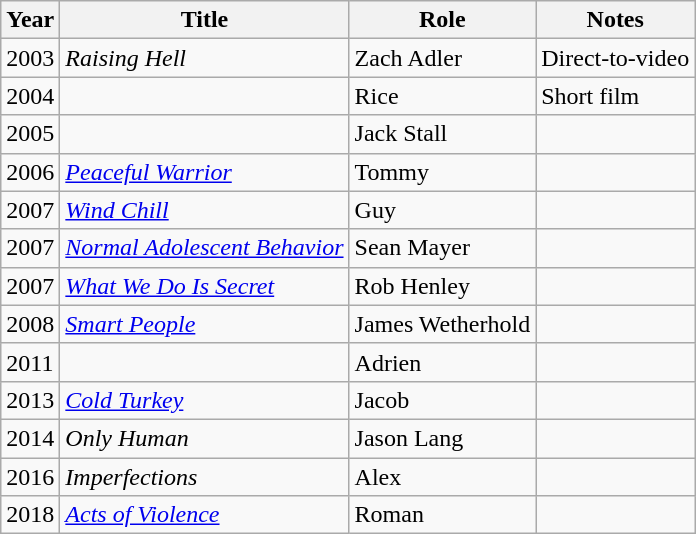<table class="wikitable sortable">
<tr>
<th>Year</th>
<th>Title</th>
<th>Role</th>
<th class="unsortable">Notes</th>
</tr>
<tr>
<td>2003</td>
<td><em>Raising Hell</em></td>
<td>Zach Adler</td>
<td>Direct-to-video</td>
</tr>
<tr>
<td>2004</td>
<td><em></em></td>
<td>Rice</td>
<td>Short film</td>
</tr>
<tr>
<td>2005</td>
<td><em></em></td>
<td>Jack Stall</td>
<td></td>
</tr>
<tr>
<td>2006</td>
<td><em><a href='#'>Peaceful Warrior</a></em></td>
<td>Tommy</td>
<td></td>
</tr>
<tr>
<td>2007</td>
<td><em><a href='#'>Wind Chill</a></em></td>
<td>Guy</td>
<td></td>
</tr>
<tr>
<td>2007</td>
<td><em><a href='#'>Normal Adolescent Behavior</a></em></td>
<td>Sean Mayer</td>
<td></td>
</tr>
<tr>
<td>2007</td>
<td><em><a href='#'>What We Do Is Secret</a></em></td>
<td>Rob Henley</td>
<td></td>
</tr>
<tr>
<td>2008</td>
<td><em><a href='#'>Smart People</a></em></td>
<td>James Wetherhold</td>
<td></td>
</tr>
<tr>
<td>2011</td>
<td><em></em></td>
<td>Adrien</td>
<td></td>
</tr>
<tr>
<td>2013</td>
<td><em><a href='#'>Cold Turkey</a></em></td>
<td>Jacob</td>
<td></td>
</tr>
<tr>
<td>2014</td>
<td><em>Only Human</em></td>
<td>Jason Lang</td>
<td></td>
</tr>
<tr>
<td>2016</td>
<td><em>Imperfections</em></td>
<td>Alex</td>
<td></td>
</tr>
<tr>
<td>2018</td>
<td><em><a href='#'>Acts of Violence</a></em></td>
<td>Roman</td>
<td></td>
</tr>
</table>
